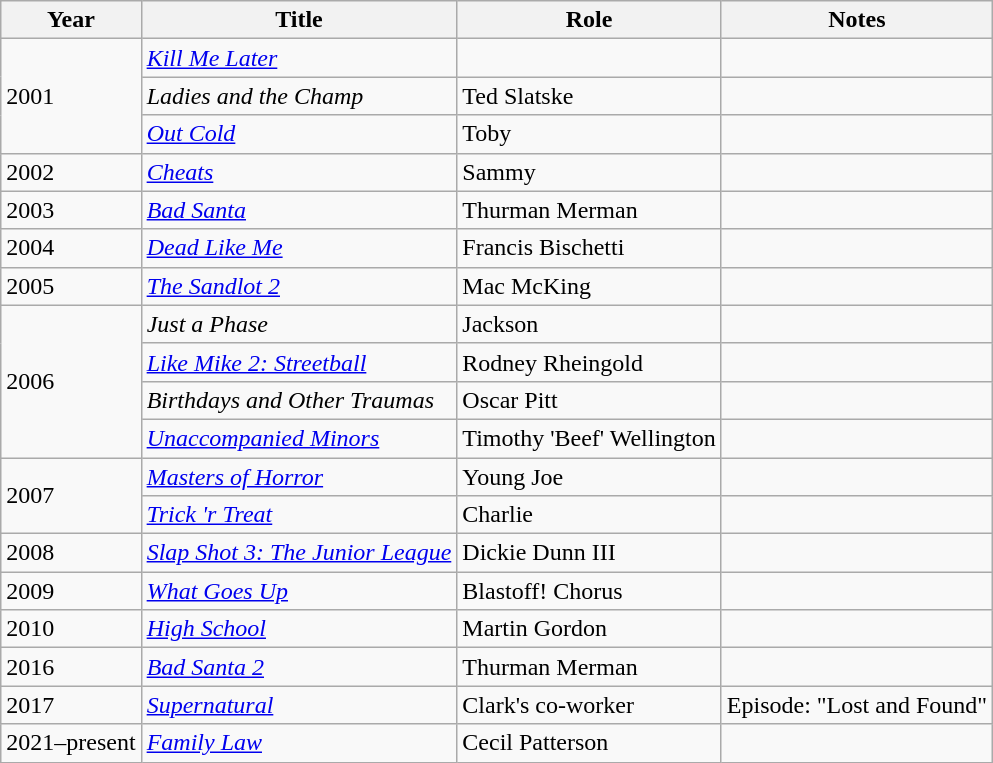<table class="wikitable sortable">
<tr>
<th>Year</th>
<th>Title</th>
<th>Role</th>
<th class="unsortable">Notes</th>
</tr>
<tr>
<td rowspan=3>2001</td>
<td><em><a href='#'>Kill Me Later</a></em></td>
<td></td>
<td></td>
</tr>
<tr>
<td><em>Ladies and the Champ</em></td>
<td>Ted Slatske</td>
<td></td>
</tr>
<tr>
<td><em><a href='#'>Out Cold</a></em></td>
<td>Toby</td>
<td></td>
</tr>
<tr>
<td>2002</td>
<td><em><a href='#'>Cheats</a></em></td>
<td>Sammy</td>
<td></td>
</tr>
<tr>
<td>2003</td>
<td><em><a href='#'>Bad Santa</a></em></td>
<td>Thurman Merman</td>
<td></td>
</tr>
<tr>
<td>2004</td>
<td><em><a href='#'>Dead Like Me</a></em></td>
<td>Francis Bischetti</td>
<td></td>
</tr>
<tr>
<td>2005</td>
<td><em><a href='#'>The Sandlot 2</a></em></td>
<td>Mac McKing</td>
<td></td>
</tr>
<tr>
<td rowspan=4>2006</td>
<td><em>Just a Phase</em></td>
<td>Jackson</td>
<td></td>
</tr>
<tr>
<td><em><a href='#'>Like Mike 2: Streetball</a></em></td>
<td>Rodney Rheingold</td>
<td></td>
</tr>
<tr>
<td><em>Birthdays and Other Traumas</em></td>
<td>Oscar Pitt</td>
<td></td>
</tr>
<tr>
<td><em><a href='#'>Unaccompanied Minors</a></em></td>
<td>Timothy 'Beef' Wellington</td>
<td></td>
</tr>
<tr>
<td rowspan=2>2007</td>
<td><em><a href='#'>Masters of Horror</a></em></td>
<td>Young Joe</td>
<td></td>
</tr>
<tr>
<td><em><a href='#'>Trick 'r Treat</a></em></td>
<td>Charlie</td>
<td></td>
</tr>
<tr>
<td>2008</td>
<td><em><a href='#'>Slap Shot 3: The Junior League</a></em></td>
<td>Dickie Dunn III</td>
<td></td>
</tr>
<tr>
<td>2009</td>
<td><em><a href='#'>What Goes Up</a></em></td>
<td>Blastoff! Chorus</td>
<td></td>
</tr>
<tr>
<td>2010</td>
<td><em><a href='#'>High School</a></em></td>
<td>Martin Gordon</td>
<td></td>
</tr>
<tr>
<td>2016</td>
<td><em><a href='#'>Bad Santa 2</a></em></td>
<td>Thurman Merman</td>
<td></td>
</tr>
<tr>
<td>2017</td>
<td><em><a href='#'>Supernatural</a></em></td>
<td>Clark's co-worker</td>
<td>Episode: "Lost and Found"</td>
</tr>
<tr>
<td>2021–present</td>
<td><em><a href='#'>Family Law</a></em></td>
<td>Cecil Patterson</td>
<td></td>
</tr>
</table>
